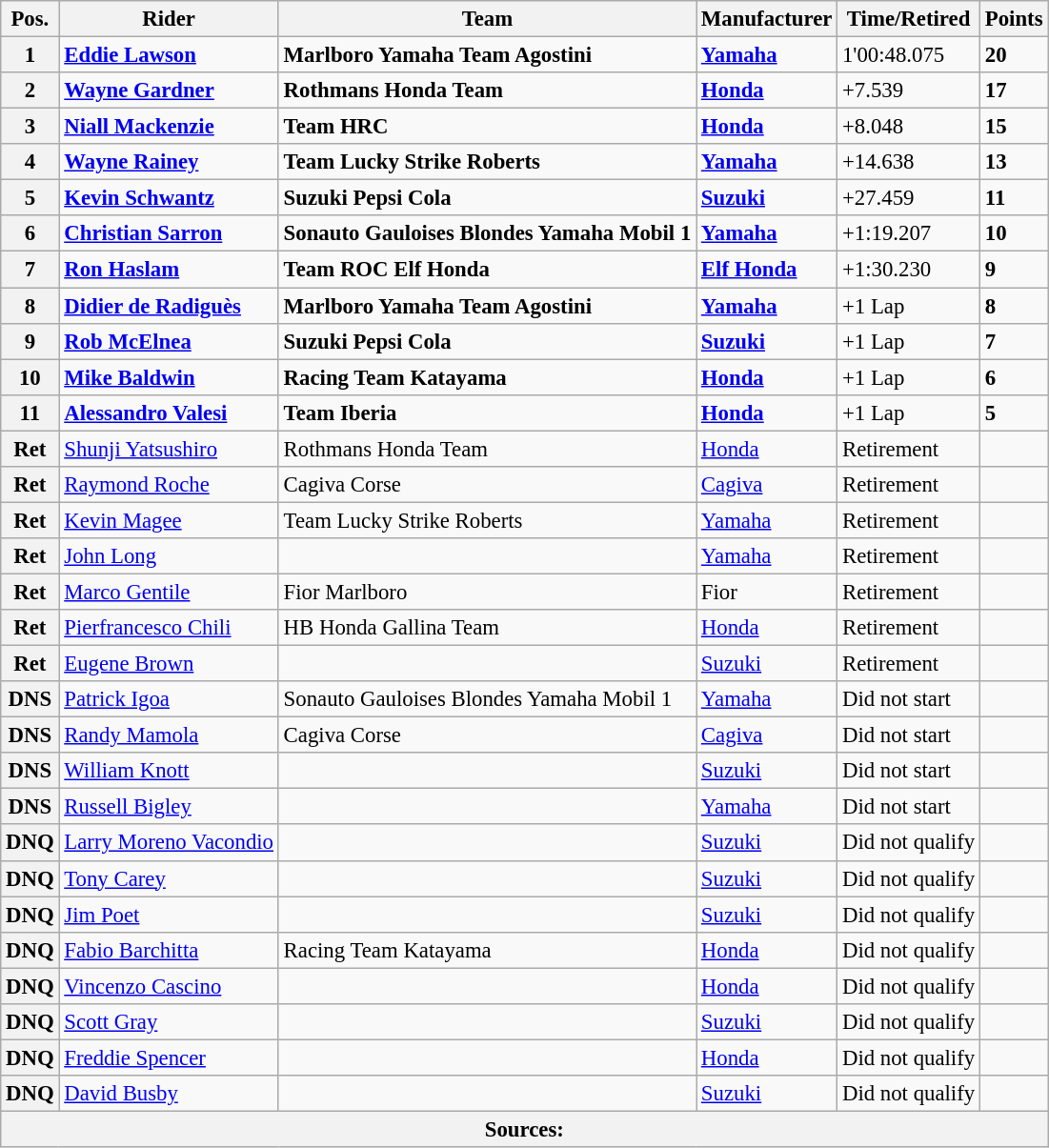<table class="wikitable" style="font-size: 95%;">
<tr>
<th>Pos.</th>
<th>Rider</th>
<th>Team</th>
<th>Manufacturer</th>
<th>Time/Retired</th>
<th>Points</th>
</tr>
<tr>
<th>1</th>
<td> <strong><a href='#'>Eddie Lawson</a></strong></td>
<td><strong>Marlboro Yamaha Team Agostini</strong></td>
<td><strong><a href='#'>Yamaha</a></strong></td>
<td>1'00:48.075</td>
<td><strong>20</strong></td>
</tr>
<tr>
<th>2</th>
<td> <strong><a href='#'>Wayne Gardner</a></strong></td>
<td><strong>Rothmans Honda Team</strong></td>
<td><strong><a href='#'>Honda</a></strong></td>
<td>+7.539</td>
<td><strong>17</strong></td>
</tr>
<tr>
<th>3</th>
<td> <strong><a href='#'>Niall Mackenzie</a></strong></td>
<td><strong>Team HRC</strong></td>
<td><strong><a href='#'>Honda</a></strong></td>
<td>+8.048</td>
<td><strong>15</strong></td>
</tr>
<tr>
<th>4</th>
<td> <strong><a href='#'>Wayne Rainey</a></strong></td>
<td><strong>Team Lucky Strike Roberts</strong></td>
<td><strong><a href='#'>Yamaha</a></strong></td>
<td>+14.638</td>
<td><strong>13</strong></td>
</tr>
<tr>
<th>5</th>
<td> <strong><a href='#'>Kevin Schwantz</a></strong></td>
<td><strong>Suzuki Pepsi Cola</strong></td>
<td><strong><a href='#'>Suzuki</a></strong></td>
<td>+27.459</td>
<td><strong>11</strong></td>
</tr>
<tr>
<th>6</th>
<td> <strong><a href='#'>Christian Sarron</a></strong></td>
<td><strong>Sonauto Gauloises Blondes Yamaha Mobil 1</strong></td>
<td><strong><a href='#'>Yamaha</a></strong></td>
<td>+1:19.207</td>
<td><strong>10</strong></td>
</tr>
<tr>
<th>7</th>
<td> <strong><a href='#'>Ron Haslam</a></strong></td>
<td><strong>Team ROC Elf Honda</strong></td>
<td><strong><a href='#'>Elf Honda</a></strong></td>
<td>+1:30.230</td>
<td><strong>9</strong></td>
</tr>
<tr>
<th>8</th>
<td> <strong><a href='#'>Didier de Radiguès</a></strong></td>
<td><strong>Marlboro Yamaha Team Agostini</strong></td>
<td><strong><a href='#'>Yamaha</a></strong></td>
<td>+1 Lap</td>
<td><strong>8</strong></td>
</tr>
<tr>
<th>9</th>
<td> <strong><a href='#'>Rob McElnea</a></strong></td>
<td><strong>Suzuki Pepsi Cola</strong></td>
<td><strong><a href='#'>Suzuki</a></strong></td>
<td>+1 Lap</td>
<td><strong>7</strong></td>
</tr>
<tr>
<th>10</th>
<td> <strong><a href='#'>Mike Baldwin</a></strong></td>
<td><strong>Racing Team Katayama</strong></td>
<td><strong><a href='#'>Honda</a></strong></td>
<td>+1 Lap</td>
<td><strong>6</strong></td>
</tr>
<tr>
<th>11</th>
<td> <strong><a href='#'>Alessandro Valesi</a></strong></td>
<td><strong>Team Iberia</strong></td>
<td><strong><a href='#'>Honda</a></strong></td>
<td>+1 Lap</td>
<td><strong>5</strong></td>
</tr>
<tr>
<th>Ret</th>
<td> <a href='#'>Shunji Yatsushiro</a></td>
<td>Rothmans Honda Team</td>
<td><a href='#'>Honda</a></td>
<td>Retirement</td>
<td></td>
</tr>
<tr>
<th>Ret</th>
<td> <a href='#'>Raymond Roche</a></td>
<td>Cagiva Corse</td>
<td><a href='#'>Cagiva</a></td>
<td>Retirement</td>
<td></td>
</tr>
<tr>
<th>Ret</th>
<td> <a href='#'>Kevin Magee</a></td>
<td>Team Lucky Strike Roberts</td>
<td><a href='#'>Yamaha</a></td>
<td>Retirement</td>
<td></td>
</tr>
<tr>
<th>Ret</th>
<td> <a href='#'>John Long</a></td>
<td></td>
<td><a href='#'>Yamaha</a></td>
<td>Retirement</td>
<td></td>
</tr>
<tr>
<th>Ret</th>
<td> <a href='#'>Marco Gentile</a></td>
<td>Fior Marlboro</td>
<td>Fior</td>
<td>Retirement</td>
<td></td>
</tr>
<tr>
<th>Ret</th>
<td> <a href='#'>Pierfrancesco Chili</a></td>
<td>HB Honda Gallina Team</td>
<td><a href='#'>Honda</a></td>
<td>Retirement</td>
<td></td>
</tr>
<tr>
<th>Ret</th>
<td> <a href='#'>Eugene Brown</a></td>
<td></td>
<td><a href='#'>Suzuki</a></td>
<td>Retirement</td>
<td></td>
</tr>
<tr>
<th>DNS</th>
<td> <a href='#'>Patrick Igoa</a></td>
<td>Sonauto Gauloises Blondes Yamaha Mobil 1</td>
<td><a href='#'>Yamaha</a></td>
<td>Did not start</td>
<td></td>
</tr>
<tr>
<th>DNS</th>
<td> <a href='#'>Randy Mamola</a></td>
<td>Cagiva Corse</td>
<td><a href='#'>Cagiva</a></td>
<td>Did not start</td>
<td></td>
</tr>
<tr>
<th>DNS</th>
<td> <a href='#'>William Knott</a></td>
<td></td>
<td><a href='#'>Suzuki</a></td>
<td>Did not start</td>
<td></td>
</tr>
<tr>
<th>DNS</th>
<td> <a href='#'>Russell Bigley</a></td>
<td></td>
<td><a href='#'>Yamaha</a></td>
<td>Did not start</td>
<td></td>
</tr>
<tr>
<th>DNQ</th>
<td> <a href='#'>Larry Moreno Vacondio</a></td>
<td></td>
<td><a href='#'>Suzuki</a></td>
<td>Did not qualify</td>
<td></td>
</tr>
<tr>
<th>DNQ</th>
<td> <a href='#'>Tony Carey</a></td>
<td></td>
<td><a href='#'>Suzuki</a></td>
<td>Did not qualify</td>
<td></td>
</tr>
<tr>
<th>DNQ</th>
<td> <a href='#'>Jim Poet</a></td>
<td></td>
<td><a href='#'>Suzuki</a></td>
<td>Did not qualify</td>
<td></td>
</tr>
<tr>
<th>DNQ</th>
<td> <a href='#'>Fabio Barchitta</a></td>
<td>Racing Team Katayama</td>
<td><a href='#'>Honda</a></td>
<td>Did not qualify</td>
<td></td>
</tr>
<tr>
<th>DNQ</th>
<td> <a href='#'>Vincenzo Cascino</a></td>
<td></td>
<td><a href='#'>Honda</a></td>
<td>Did not qualify</td>
<td></td>
</tr>
<tr>
<th>DNQ</th>
<td> <a href='#'>Scott Gray</a></td>
<td></td>
<td><a href='#'>Suzuki</a></td>
<td>Did not qualify</td>
<td></td>
</tr>
<tr>
<th>DNQ</th>
<td> <a href='#'>Freddie Spencer</a></td>
<td></td>
<td><a href='#'>Honda</a></td>
<td>Did not qualify</td>
<td></td>
</tr>
<tr>
<th>DNQ</th>
<td> <a href='#'>David Busby</a></td>
<td></td>
<td><a href='#'>Suzuki</a></td>
<td>Did not qualify</td>
<td></td>
</tr>
<tr>
<th colspan=8>Sources:</th>
</tr>
</table>
